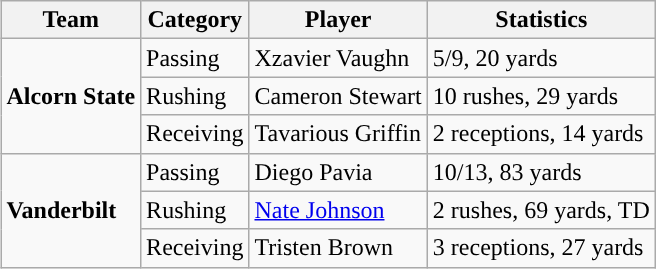<table class="wikitable" style="float: right;">
<tr>
<th>Team</th>
<th>Category</th>
<th>Player</th>
<th>Statistics</th>
</tr>
<tr>
<td rowspan=3><strong>Alcorn State</strong></td>
<td>Passing</td>
<td>Xzavier Vaughn</td>
<td>5/9, 20 yards</td>
</tr>
<tr>
<td>Rushing</td>
<td>Cameron Stewart</td>
<td>10 rushes, 29 yards</td>
</tr>
<tr>
<td>Receiving</td>
<td>Tavarious Griffin</td>
<td>2 receptions, 14 yards</td>
</tr>
<tr>
<td rowspan=3><strong>Vanderbilt</strong></td>
<td>Passing</td>
<td>Diego Pavia</td>
<td>10/13, 83 yards</td>
</tr>
<tr>
<td>Rushing</td>
<td><a href='#'>Nate Johnson</a></td>
<td>2 rushes, 69 yards, TD</td>
</tr>
<tr>
<td>Receiving</td>
<td>Tristen Brown</td>
<td>3 receptions, 27 yards</td>
</tr>
</table>
